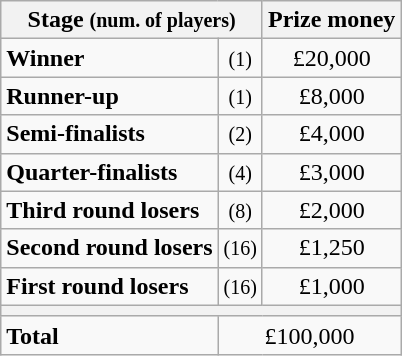<table class="wikitable">
<tr>
<th colspan=2>Stage <small>(num. of players)</small></th>
<th>Prize money</th>
</tr>
<tr>
<td><strong>Winner</strong></td>
<td align=center><small>(1)</small></td>
<td align=center>£20,000</td>
</tr>
<tr>
<td><strong>Runner-up</strong></td>
<td align=center><small>(1)</small></td>
<td align=center>£8,000</td>
</tr>
<tr>
<td><strong>Semi-finalists</strong></td>
<td align=center><small>(2)</small></td>
<td align=center>£4,000</td>
</tr>
<tr>
<td><strong>Quarter-finalists</strong></td>
<td align=center><small>(4)</small></td>
<td align=center>£3,000</td>
</tr>
<tr>
<td><strong>Third round losers</strong></td>
<td align=center><small>(8)</small></td>
<td align=center>£2,000</td>
</tr>
<tr>
<td><strong>Second round losers</strong></td>
<td align=center><small>(16)</small></td>
<td align=center>£1,250</td>
</tr>
<tr>
<td><strong>First round losers</strong></td>
<td align=center><small>(16)</small></td>
<td align=center>£1,000</td>
</tr>
<tr>
<th colspan=3></th>
</tr>
<tr>
<td><strong>Total</strong></td>
<td align=center colspan=2>£100,000</td>
</tr>
</table>
